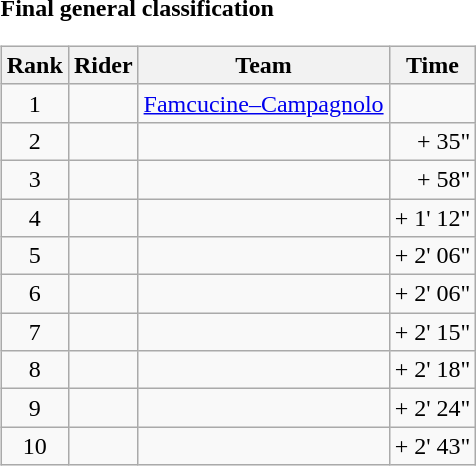<table>
<tr>
<td><strong>Final general classification</strong><br><table class="wikitable">
<tr>
<th scope="col">Rank</th>
<th scope="col">Rider</th>
<th scope="col">Team</th>
<th scope="col">Time</th>
</tr>
<tr>
<td style="text-align:center;">1</td>
<td></td>
<td><a href='#'>Famcucine–Campagnolo</a></td>
<td style="text-align:right;"></td>
</tr>
<tr>
<td style="text-align:center;">2</td>
<td></td>
<td></td>
<td style="text-align:right;">+ 35"</td>
</tr>
<tr>
<td style="text-align:center;">3</td>
<td></td>
<td></td>
<td style="text-align:right;">+ 58"</td>
</tr>
<tr>
<td style="text-align:center;">4</td>
<td></td>
<td></td>
<td style="text-align:right;">+ 1' 12"</td>
</tr>
<tr>
<td style="text-align:center;">5</td>
<td></td>
<td></td>
<td style="text-align:right;">+ 2' 06"</td>
</tr>
<tr>
<td style="text-align:center;">6</td>
<td></td>
<td></td>
<td style="text-align:right;">+ 2' 06"</td>
</tr>
<tr>
<td style="text-align:center;">7</td>
<td></td>
<td></td>
<td style="text-align:right;">+ 2' 15"</td>
</tr>
<tr>
<td style="text-align:center;">8</td>
<td></td>
<td></td>
<td style="text-align:right;">+ 2' 18"</td>
</tr>
<tr>
<td style="text-align:center;">9</td>
<td></td>
<td></td>
<td style="text-align:right;">+ 2' 24"</td>
</tr>
<tr>
<td style="text-align:center;">10</td>
<td></td>
<td></td>
<td style="text-align:right;">+ 2' 43"</td>
</tr>
</table>
</td>
</tr>
</table>
